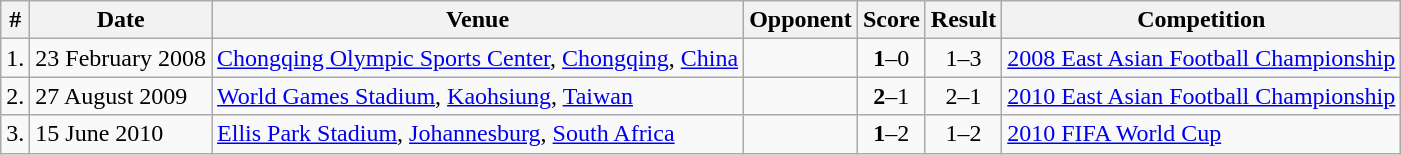<table class="wikitable">
<tr>
<th>#</th>
<th>Date</th>
<th>Venue</th>
<th>Opponent</th>
<th>Score</th>
<th>Result</th>
<th>Competition</th>
</tr>
<tr>
<td>1.</td>
<td>23 February 2008</td>
<td><a href='#'>Chongqing Olympic Sports Center</a>, <a href='#'>Chongqing</a>, <a href='#'>China</a></td>
<td></td>
<td style="text-align:center"><strong>1</strong>–0</td>
<td style="text-align:center">1–3</td>
<td><a href='#'>2008 East Asian Football Championship</a></td>
</tr>
<tr>
<td>2.</td>
<td>27 August 2009</td>
<td><a href='#'>World Games Stadium</a>, <a href='#'>Kaohsiung</a>, <a href='#'>Taiwan</a></td>
<td></td>
<td style="text-align:center"><strong>2</strong>–1</td>
<td style="text-align:center">2–1</td>
<td><a href='#'>2010 East Asian Football Championship</a></td>
</tr>
<tr>
<td>3.</td>
<td>15 June 2010</td>
<td><a href='#'>Ellis Park Stadium</a>, <a href='#'>Johannesburg</a>, <a href='#'>South Africa</a></td>
<td></td>
<td style="text-align:center"><strong>1</strong>–2</td>
<td style="text-align:center">1–2</td>
<td><a href='#'>2010 FIFA World Cup</a></td>
</tr>
</table>
